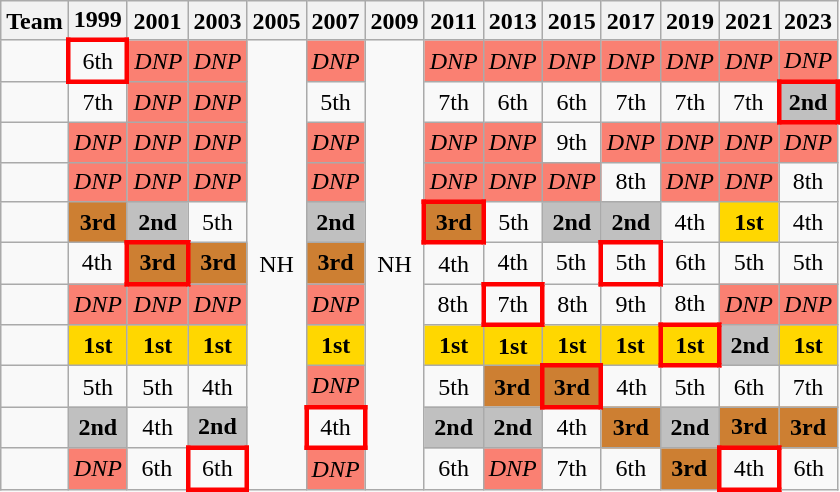<table class="wikitable" style="text-align:center;">
<tr>
<th>Team</th>
<th>1999</th>
<th>2001</th>
<th>2003</th>
<th>2005</th>
<th>2007</th>
<th>2009</th>
<th>2011</th>
<th>2013</th>
<th>2015</th>
<th>2017</th>
<th>2019</th>
<th>2021</th>
<th>2023</th>
</tr>
<tr>
<td align=left></td>
<td style="border:3px solid red">6th</td>
<td bgcolor="salmon"><em>DNP</em></td>
<td bgcolor="salmon"><em>DNP</em></td>
<td rowspan="11">NH</td>
<td bgcolor="salmon"><em>DNP</em></td>
<td rowspan="11">NH</td>
<td bgcolor="salmon"><em>DNP</em></td>
<td bgcolor="salmon"><em>DNP</em></td>
<td bgcolor="salmon"><em>DNP</em></td>
<td bgcolor="salmon"><em>DNP</em></td>
<td bgcolor="salmon"><em>DNP</em></td>
<td bgcolor="salmon"><em>DNP</em></td>
<td bgcolor="salmon"><em>DNP</em></td>
</tr>
<tr>
<td align="left"></td>
<td>7th</td>
<td bgcolor="salmon"><em>DNP</em></td>
<td bgcolor="salmon"><em>DNP</em></td>
<td>5th</td>
<td>7th</td>
<td>6th</td>
<td>6th</td>
<td>7th</td>
<td>7th</td>
<td>7th</td>
<td style="border:3px solid red" bgcolor="silver"><strong>2nd</strong></td>
</tr>
<tr>
<td align="left"></td>
<td bgcolor="salmon"><em>DNP</em></td>
<td bgcolor="salmon"><em>DNP</em></td>
<td bgcolor="salmon"><em>DNP</em></td>
<td bgcolor="salmon"><em>DNP</em></td>
<td bgcolor="salmon"><em>DNP</em></td>
<td bgcolor="salmon"><em>DNP</em></td>
<td>9th</td>
<td bgcolor="salmon"><em>DNP</em></td>
<td bgcolor="salmon"><em>DNP</em></td>
<td bgcolor="salmon"><em>DNP</em></td>
<td bgcolor="salmon"><em>DNP</em></td>
</tr>
<tr>
<td align="left"></td>
<td bgcolor="salmon"><em>DNP</em></td>
<td bgcolor="salmon"><em>DNP</em></td>
<td bgcolor="salmon"><em>DNP</em></td>
<td bgcolor="salmon"><em>DNP</em></td>
<td bgcolor="salmon"><em>DNP</em></td>
<td bgcolor="salmon"><em>DNP</em></td>
<td bgcolor="salmon"><em>DNP</em></td>
<td>8th</td>
<td bgcolor="salmon"><em>DNP</em></td>
<td bgcolor="salmon"><em>DNP</em></td>
<td>8th</td>
</tr>
<tr>
<td align="left"></td>
<td bgcolor="#CD7F32"><strong>3rd</strong></td>
<td bgcolor="silver"><strong>2nd</strong></td>
<td>5th</td>
<td bgcolor="silver"><strong>2nd</strong></td>
<td style="border:3px solid red" bgcolor="#CD7F32"><strong>3rd</strong></td>
<td>5th</td>
<td bgcolor="silver"><strong>2nd</strong></td>
<td bgcolor="silver"><strong>2nd</strong></td>
<td>4th</td>
<td bgcolor="gold"><strong>1st</strong></td>
<td>4th</td>
</tr>
<tr>
<td align="left"></td>
<td>4th</td>
<td style="border:3px solid red" bgcolor="#CD7F32"><strong>3rd</strong></td>
<td bgcolor="#CD7F32"><strong>3rd</strong></td>
<td bgcolor="#CD7F32"><strong>3rd</strong></td>
<td>4th</td>
<td>4th</td>
<td>5th</td>
<td style="border:3px solid red">5th</td>
<td>6th</td>
<td>5th</td>
<td>5th</td>
</tr>
<tr>
<td align="left"></td>
<td bgcolor="salmon"><em>DNP</em></td>
<td bgcolor="salmon"><em>DNP</em></td>
<td bgcolor="salmon"><em>DNP</em></td>
<td bgcolor="salmon"><em>DNP</em></td>
<td>8th</td>
<td style="border:3px solid red"">7th</td>
<td>8th</td>
<td>9th</td>
<td>8th</td>
<td bgcolor="salmon"><em>DNP</em></td>
<td bgcolor="salmon"><em>DNP</em></td>
</tr>
<tr>
<td align="left"></td>
<td bgcolor="gold"><strong>1st</strong></td>
<td bgcolor="gold"><strong>1st</strong></td>
<td bgcolor="gold"><strong>1st</strong></td>
<td bgcolor="gold"><strong>1st</strong></td>
<td bgcolor="gold"><strong>1st</strong></td>
<td bgcolor="gold"><strong>1st</strong></td>
<td bgcolor="gold"><strong>1st</strong></td>
<td bgcolor="gold"><strong>1st</strong></td>
<td style="border:3px solid red" bgcolor="gold"><strong>1st</strong></td>
<td bgcolor="silver"><strong>2nd</strong></td>
<td bgcolor="gold"><strong>1st</strong></td>
</tr>
<tr>
<td align="left"></td>
<td>5th</td>
<td>5th</td>
<td>4th</td>
<td bgcolor="salmon"><em>DNP</em></td>
<td>5th</td>
<td bgcolor="#CD7F32"><strong>3rd</strong></td>
<td style="border:3px solid red" bgcolor="#CD7F32"><strong>3rd</strong></td>
<td>4th</td>
<td>5th</td>
<td>6th</td>
<td>7th</td>
</tr>
<tr>
<td align="left"></td>
<td bgcolor="silver"><strong>2nd</strong></td>
<td>4th</td>
<td bgcolor="silver"><strong>2nd</strong></td>
<td style="border:3px solid red">4th</td>
<td bgcolor="silver"><strong>2nd</strong></td>
<td bgcolor="silver"><strong>2nd</strong></td>
<td>4th</td>
<td bgcolor="#CD7F32"><strong>3rd</strong></td>
<td bgcolor="silver"><strong>2nd</strong></td>
<td bgcolor="#CD7F32"><strong>3rd</strong></td>
<td bgcolor="#CD7F32"><strong>3rd</strong></td>
</tr>
<tr>
<td align="left"></td>
<td bgcolor="salmon"><em>DNP</em></td>
<td>6th</td>
<td style="border:3px solid red">6th</td>
<td bgcolor="salmon"><em>DNP</em></td>
<td>6th</td>
<td bgcolor="salmon"><em>DNP</em></td>
<td>7th</td>
<td>6th</td>
<td bgcolor="#CD7F32"><strong>3rd</strong></td>
<td style="border:3px solid red">4th</td>
<td>6th</td>
</tr>
</table>
